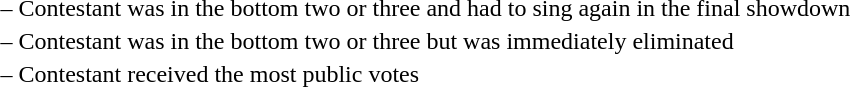<table>
<tr>
<td> –</td>
<td>Contestant was in the bottom two or three and had to sing again in the final showdown</td>
</tr>
<tr>
<td> –</td>
<td>Contestant was in the bottom two or three but was immediately eliminated</td>
</tr>
<tr>
<td> –</td>
<td>Contestant received the most public votes</td>
</tr>
</table>
